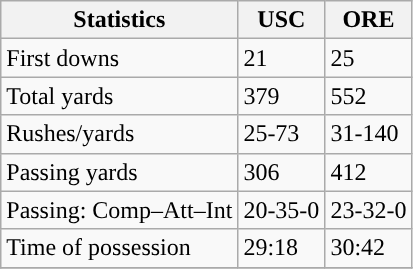<table class="wikitable" style="float: left;">
<tr>
<th>Statistics</th>
<th>USC</th>
<th>ORE</th>
</tr>
<tr>
<td>First downs</td>
<td>21</td>
<td>25</td>
</tr>
<tr>
<td>Total yards</td>
<td>379</td>
<td>552</td>
</tr>
<tr>
<td>Rushes/yards</td>
<td>25-73</td>
<td>31-140</td>
</tr>
<tr>
<td>Passing yards</td>
<td>306</td>
<td>412</td>
</tr>
<tr>
<td>Passing: Comp–Att–Int</td>
<td>20-35-0</td>
<td>23-32-0</td>
</tr>
<tr>
<td>Time of possession</td>
<td>29:18</td>
<td>30:42</td>
</tr>
<tr>
</tr>
</table>
